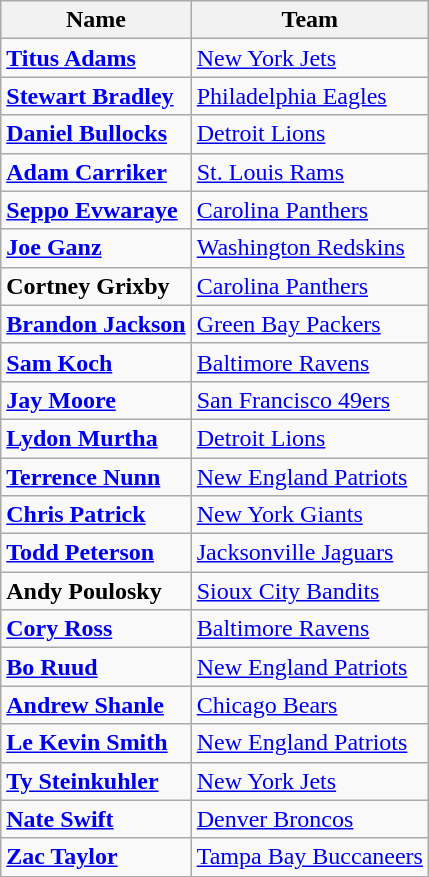<table class="wikitable">
<tr>
<th>Name</th>
<th>Team</th>
</tr>
<tr>
<td><strong><a href='#'>Titus Adams</a></strong></td>
<td><a href='#'>New York Jets</a></td>
</tr>
<tr>
<td><strong><a href='#'>Stewart Bradley</a></strong></td>
<td><a href='#'>Philadelphia Eagles</a></td>
</tr>
<tr>
<td><strong><a href='#'>Daniel Bullocks</a></strong></td>
<td><a href='#'>Detroit Lions</a></td>
</tr>
<tr>
<td><strong><a href='#'>Adam Carriker</a></strong></td>
<td><a href='#'>St. Louis Rams</a></td>
</tr>
<tr>
<td><strong><a href='#'>Seppo Evwaraye</a></strong></td>
<td><a href='#'>Carolina Panthers</a></td>
</tr>
<tr>
<td><strong><a href='#'>Joe Ganz</a></strong></td>
<td><a href='#'>Washington Redskins</a></td>
</tr>
<tr>
<td><strong>Cortney Grixby</strong></td>
<td><a href='#'>Carolina Panthers</a></td>
</tr>
<tr>
<td><strong><a href='#'>Brandon Jackson</a></strong></td>
<td><a href='#'>Green Bay Packers</a></td>
</tr>
<tr>
<td><strong><a href='#'>Sam Koch</a></strong></td>
<td><a href='#'>Baltimore Ravens</a></td>
</tr>
<tr>
<td><strong><a href='#'>Jay Moore</a></strong></td>
<td><a href='#'>San Francisco 49ers</a></td>
</tr>
<tr>
<td><strong><a href='#'>Lydon Murtha</a></strong></td>
<td><a href='#'>Detroit Lions</a></td>
</tr>
<tr>
<td><strong><a href='#'>Terrence Nunn</a></strong></td>
<td><a href='#'>New England Patriots</a></td>
</tr>
<tr>
<td><strong><a href='#'>Chris Patrick</a></strong></td>
<td><a href='#'>New York Giants</a></td>
</tr>
<tr>
<td><strong><a href='#'>Todd Peterson</a></strong></td>
<td><a href='#'>Jacksonville Jaguars</a></td>
</tr>
<tr>
<td><strong>Andy Poulosky</strong></td>
<td><a href='#'>Sioux City Bandits</a></td>
</tr>
<tr>
<td><strong><a href='#'>Cory Ross</a></strong></td>
<td><a href='#'>Baltimore Ravens</a></td>
</tr>
<tr>
<td><strong><a href='#'>Bo Ruud</a></strong></td>
<td><a href='#'>New England Patriots</a></td>
</tr>
<tr>
<td><strong><a href='#'>Andrew Shanle</a></strong></td>
<td><a href='#'>Chicago Bears</a></td>
</tr>
<tr>
<td><strong><a href='#'>Le Kevin Smith</a></strong></td>
<td><a href='#'>New England Patriots</a></td>
</tr>
<tr>
<td><strong><a href='#'>Ty Steinkuhler</a></strong></td>
<td><a href='#'>New York Jets</a></td>
</tr>
<tr>
<td><strong><a href='#'>Nate Swift</a></strong></td>
<td><a href='#'>Denver Broncos</a></td>
</tr>
<tr>
<td><strong><a href='#'>Zac Taylor</a></strong></td>
<td><a href='#'>Tampa Bay Buccaneers</a></td>
</tr>
</table>
